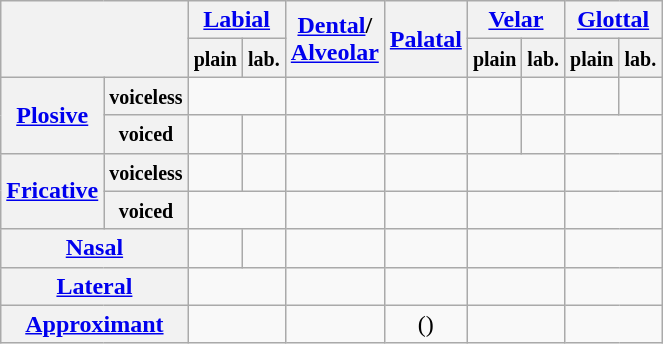<table class="wikitable" style="text-align:center">
<tr>
<th colspan="2" rowspan="2"></th>
<th colspan="2"><a href='#'>Labial</a></th>
<th rowspan="2"><a href='#'>Dental</a>/<br><a href='#'>Alveolar</a></th>
<th rowspan="2"><a href='#'>Palatal</a></th>
<th colspan="2"><a href='#'>Velar</a></th>
<th colspan="2"><a href='#'>Glottal</a></th>
</tr>
<tr>
<th><small>plain</small></th>
<th><small>lab.</small></th>
<th><small>plain</small></th>
<th><small>lab.</small></th>
<th><small>plain</small></th>
<th><small>lab.</small></th>
</tr>
<tr>
<th rowspan="2"><a href='#'>Plosive</a></th>
<th><small>voiceless</small></th>
<td colspan="2"></td>
<td></td>
<td></td>
<td></td>
<td></td>
<td></td>
<td></td>
</tr>
<tr>
<th><small>voiced</small></th>
<td></td>
<td></td>
<td></td>
<td></td>
<td></td>
<td></td>
<td colspan="2"></td>
</tr>
<tr>
<th rowspan="2"><a href='#'>Fricative</a></th>
<th><small>voiceless</small></th>
<td></td>
<td></td>
<td></td>
<td></td>
<td colspan="2"></td>
<td colspan="2"></td>
</tr>
<tr>
<th><small>voiced</small></th>
<td colspan="2"></td>
<td></td>
<td></td>
<td colspan="2"></td>
<td colspan="2"></td>
</tr>
<tr>
<th colspan="2"><a href='#'>Nasal</a></th>
<td></td>
<td></td>
<td></td>
<td></td>
<td colspan="2"></td>
<td colspan="2"></td>
</tr>
<tr>
<th colspan="2"><a href='#'>Lateral</a></th>
<td colspan="2"></td>
<td></td>
<td></td>
<td colspan="2"></td>
<td colspan="2"></td>
</tr>
<tr>
<th colspan="2"><a href='#'>Approximant</a></th>
<td colspan="2"></td>
<td></td>
<td>()</td>
<td colspan="2"></td>
<td colspan="2"></td>
</tr>
</table>
